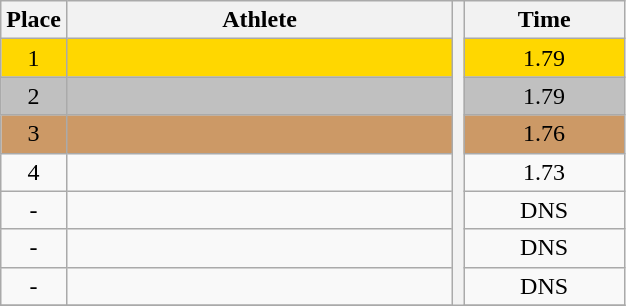<table class="wikitable" style="text-align:center">
<tr>
<th>Place</th>
<th width=250>Athlete</th>
<th rowspan=27></th>
<th width=100>Time</th>
</tr>
<tr bgcolor=gold>
<td>1</td>
<td align=left></td>
<td>1.79</td>
</tr>
<tr bgcolor=silver>
<td>2</td>
<td align=left></td>
<td>1.79</td>
</tr>
<tr bgcolor=cc9966>
<td>3</td>
<td align=left></td>
<td>1.76</td>
</tr>
<tr>
<td>4</td>
<td align=left></td>
<td>1.73</td>
</tr>
<tr>
<td>-</td>
<td align=left></td>
<td>DNS</td>
</tr>
<tr>
<td>-</td>
<td align=left></td>
<td>DNS</td>
</tr>
<tr>
<td>-</td>
<td align=left></td>
<td>DNS</td>
</tr>
<tr>
</tr>
</table>
